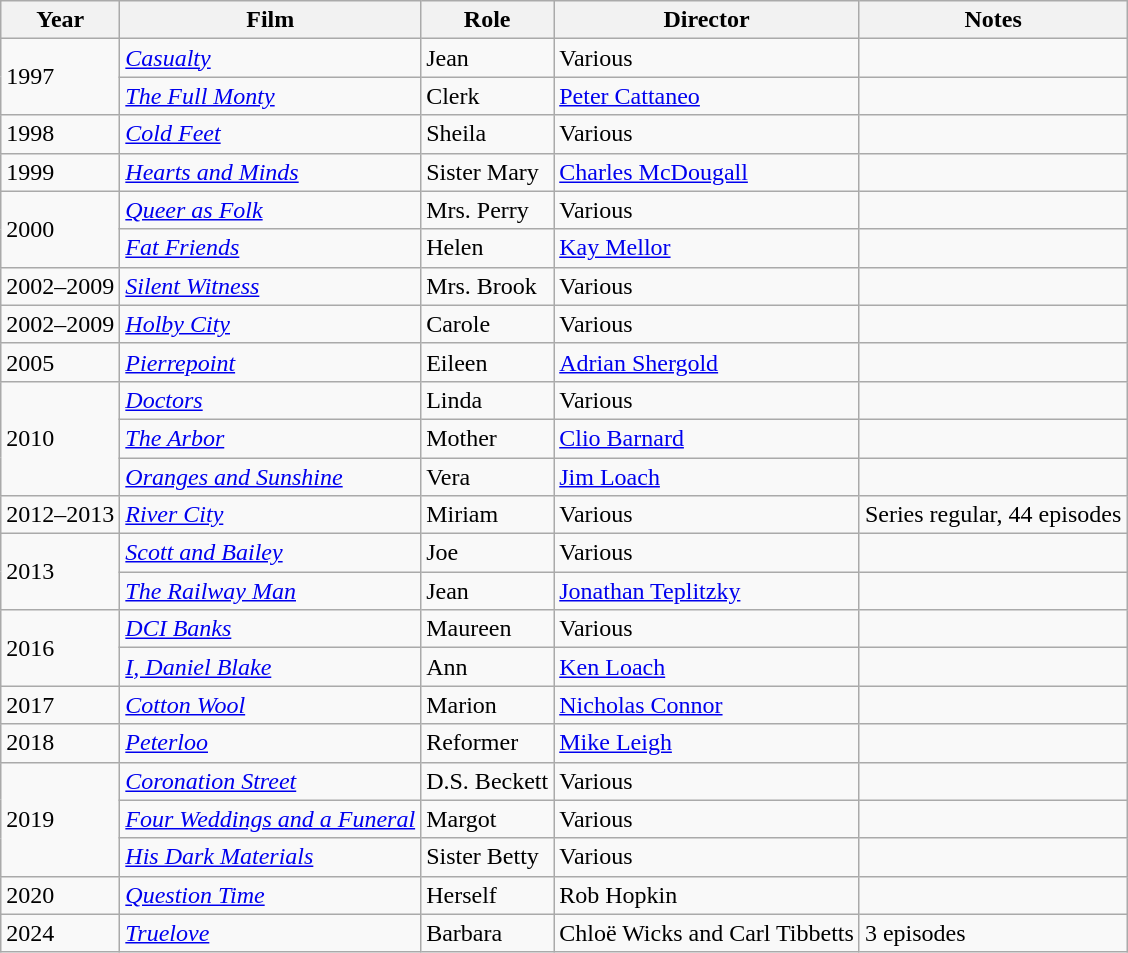<table class="wikitable">
<tr>
<th>Year</th>
<th>Film</th>
<th>Role</th>
<th>Director</th>
<th>Notes</th>
</tr>
<tr>
<td rowspan=2>1997</td>
<td><em><a href='#'>Casualty</a></em></td>
<td>Jean</td>
<td>Various</td>
<td></td>
</tr>
<tr>
<td><em><a href='#'>The Full Monty</a></em></td>
<td>Clerk</td>
<td><a href='#'>Peter Cattaneo</a></td>
<td></td>
</tr>
<tr>
<td>1998</td>
<td><em><a href='#'>Cold Feet</a></em></td>
<td>Sheila</td>
<td>Various</td>
<td></td>
</tr>
<tr>
<td>1999</td>
<td><em><a href='#'>Hearts and Minds</a></em></td>
<td>Sister Mary</td>
<td><a href='#'>Charles McDougall</a></td>
<td></td>
</tr>
<tr>
<td rowspan=2>2000</td>
<td><em><a href='#'>Queer as Folk</a></em></td>
<td>Mrs. Perry</td>
<td>Various</td>
<td></td>
</tr>
<tr>
<td><em><a href='#'>Fat Friends</a></em></td>
<td>Helen</td>
<td><a href='#'>Kay Mellor</a></td>
<td></td>
</tr>
<tr>
<td>2002–2009</td>
<td><em><a href='#'>Silent Witness</a></em></td>
<td>Mrs. Brook</td>
<td>Various</td>
<td></td>
</tr>
<tr>
<td>2002–2009</td>
<td><em><a href='#'>Holby City</a></em></td>
<td>Carole</td>
<td>Various</td>
<td></td>
</tr>
<tr>
<td>2005</td>
<td><em><a href='#'>Pierrepoint</a></em></td>
<td>Eileen</td>
<td><a href='#'>Adrian Shergold</a></td>
<td></td>
</tr>
<tr>
<td rowspan=3>2010</td>
<td><em><a href='#'>Doctors</a></em></td>
<td>Linda</td>
<td>Various</td>
<td></td>
</tr>
<tr>
<td><em><a href='#'>The Arbor</a></em></td>
<td>Mother</td>
<td><a href='#'>Clio Barnard</a></td>
<td></td>
</tr>
<tr>
<td><em><a href='#'>Oranges and Sunshine</a></em></td>
<td>Vera</td>
<td><a href='#'>Jim Loach</a></td>
<td></td>
</tr>
<tr>
<td>2012–2013</td>
<td><em><a href='#'>River City</a></em></td>
<td>Miriam</td>
<td>Various</td>
<td>Series regular, 44 episodes</td>
</tr>
<tr>
<td rowspan=2>2013</td>
<td><em><a href='#'>Scott and Bailey</a></em></td>
<td>Joe</td>
<td>Various</td>
<td></td>
</tr>
<tr>
<td><em><a href='#'>The Railway Man</a></em></td>
<td>Jean</td>
<td><a href='#'>Jonathan Teplitzky</a></td>
<td></td>
</tr>
<tr>
<td rowspan=2>2016</td>
<td><em><a href='#'>DCI Banks</a></em></td>
<td>Maureen</td>
<td>Various</td>
<td></td>
</tr>
<tr>
<td><em><a href='#'>I, Daniel Blake</a></em></td>
<td>Ann</td>
<td><a href='#'>Ken Loach</a></td>
<td></td>
</tr>
<tr>
<td>2017</td>
<td><em><a href='#'>Cotton Wool</a></em></td>
<td>Marion</td>
<td><a href='#'>Nicholas Connor</a></td>
<td></td>
</tr>
<tr>
<td>2018</td>
<td><em><a href='#'>Peterloo</a></em></td>
<td>Reformer</td>
<td><a href='#'>Mike Leigh</a></td>
<td></td>
</tr>
<tr>
<td rowspan=3>2019</td>
<td><em><a href='#'>Coronation Street</a></em></td>
<td>D.S. Beckett</td>
<td>Various</td>
<td></td>
</tr>
<tr>
<td><em><a href='#'>Four Weddings and a Funeral</a></em></td>
<td>Margot</td>
<td>Various</td>
<td></td>
</tr>
<tr>
<td><em><a href='#'>His Dark Materials</a></em></td>
<td>Sister Betty</td>
<td>Various</td>
<td></td>
</tr>
<tr>
<td>2020</td>
<td><em><a href='#'>Question Time</a></em></td>
<td>Herself</td>
<td>Rob Hopkin</td>
<td></td>
</tr>
<tr>
<td>2024</td>
<td><em><a href='#'>Truelove</a></em></td>
<td>Barbara</td>
<td>Chloë Wicks and Carl Tibbetts</td>
<td>3 episodes</td>
</tr>
</table>
